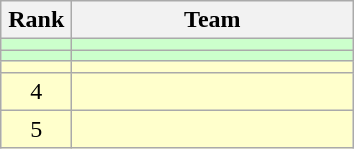<table class="wikitable" style="text-align: center;">
<tr>
<th width=40>Rank</th>
<th width=180>Team</th>
</tr>
<tr bgcolor=#ccffcc>
<td></td>
<td align=left></td>
</tr>
<tr bgcolor=#ccffcc>
<td></td>
<td align=left></td>
</tr>
<tr bgcolor=#ffffcc>
<td></td>
<td align=left></td>
</tr>
<tr bgcolor=#ffffcc>
<td>4</td>
<td align=left></td>
</tr>
<tr bgcolor=#ffffcc>
<td>5</td>
<td align=left></td>
</tr>
</table>
